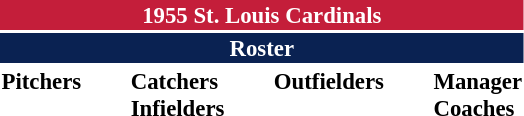<table class="toccolours" style="font-size: 95%;">
<tr>
<th colspan="10" style="background-color: #c41e3a; color: white; text-align: center;">1955 St. Louis Cardinals</th>
</tr>
<tr>
<td colspan="10" style="background-color: #0a2252; color: white; text-align: center;"><strong>Roster</strong></td>
</tr>
<tr>
<td valign="top"><strong>Pitchers</strong><br>


















</td>
<td width="25px"></td>
<td valign="top"><strong>Catchers</strong><br>



<strong>Infielders</strong>








</td>
<td width="25px"></td>
<td valign="top"><strong>Outfielders</strong><br>





</td>
<td width="25px"></td>
<td valign="top"><strong>Manager</strong><br>

<strong>Coaches</strong>



</td>
</tr>
</table>
